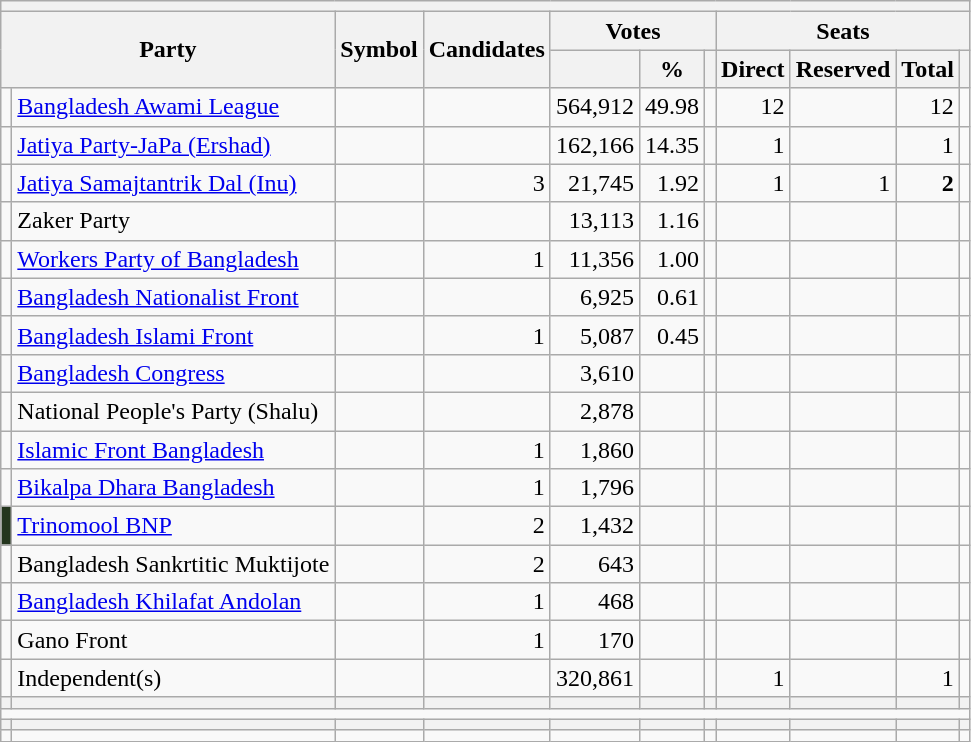<table class="wikitable">
<tr>
<th colspan="11" style="text-align:centre"></th>
</tr>
<tr>
<th colspan="2" rowspan="2">Party</th>
<th rowspan="2">Symbol</th>
<th rowspan="2">Candidates</th>
<th colspan="3">Votes</th>
<th colspan="4">Seats</th>
</tr>
<tr>
<th></th>
<th>%</th>
<th></th>
<th>Direct</th>
<th>Reserved</th>
<th>Total</th>
<th></th>
</tr>
<tr>
<td></td>
<td><a href='#'>Bangladesh Awami League</a></td>
<td></td>
<td style="text-align:right"></td>
<td style="text-align:right">564,912</td>
<td style="text-align:right">49.98</td>
<td></td>
<td style="text-align:right">12</td>
<td style="text-align:right"></td>
<td style="text-align:right">12</td>
<td></td>
</tr>
<tr>
<td></td>
<td><a href='#'>Jatiya Party-JaPa (Ershad)</a></td>
<td></td>
<td style="text-align:right"></td>
<td style="text-align:right">162,166</td>
<td style="text-align:right">14.35</td>
<td></td>
<td style="text-align:right">1</td>
<td style="text-align:right"></td>
<td style="text-align:right">1</td>
<td></td>
</tr>
<tr>
<td></td>
<td><a href='#'>Jatiya Samajtantrik Dal (Inu)</a></td>
<td></td>
<td style="text-align:right">3</td>
<td style="text-align:right">21,745</td>
<td style="text-align:right">1.92</td>
<td></td>
<td style="text-align:right">1</td>
<td style="text-align:right">1</td>
<td style="text-align:right"><strong>2</strong></td>
<td></td>
</tr>
<tr>
<td></td>
<td>Zaker Party</td>
<td></td>
<td style="text-align:right"></td>
<td style="text-align:right">13,113</td>
<td style="text-align:right">1.16</td>
<td></td>
<td style="text-align:right"></td>
<td style="text-align:right"></td>
<td style="text-align:right"></td>
<td></td>
</tr>
<tr>
<td></td>
<td><a href='#'>Workers Party of Bangladesh</a></td>
<td></td>
<td style="text-align:right">1</td>
<td style="text-align:right">11,356</td>
<td style="text-align:right">1.00</td>
<td></td>
<td style="text-align:right"></td>
<td style="text-align:right"></td>
<td style="text-align:right"></td>
<td></td>
</tr>
<tr>
<td></td>
<td><a href='#'>Bangladesh Nationalist Front</a></td>
<td></td>
<td style="text-align:right"></td>
<td style="text-align:right">6,925</td>
<td style="text-align:right">0.61</td>
<td></td>
<td style="text-align:right"></td>
<td style="text-align:right"></td>
<td style="text-align:right"></td>
<td></td>
</tr>
<tr>
<td></td>
<td><a href='#'>Bangladesh Islami Front</a></td>
<td></td>
<td style="text-align:right">1</td>
<td style="text-align:right">5,087</td>
<td style="text-align:right">0.45</td>
<td></td>
<td style="text-align:right"></td>
<td style="text-align:right"></td>
<td style="text-align:right"></td>
<td></td>
</tr>
<tr>
<td></td>
<td><a href='#'>Bangladesh Congress</a></td>
<td></td>
<td style="text-align:right"></td>
<td style="text-align:right">3,610</td>
<td style="text-align:right"></td>
<td></td>
<td style="text-align:right"></td>
<td style="text-align:right"></td>
<td style="text-align:right"></td>
<td></td>
</tr>
<tr>
<td></td>
<td>National People's Party (Shalu)</td>
<td></td>
<td style="text-align:right"></td>
<td style="text-align:right">2,878</td>
<td style="text-align:right"></td>
<td></td>
<td style="text-align:right"></td>
<td style="text-align:right"></td>
<td style="text-align:right"></td>
<td></td>
</tr>
<tr>
<td></td>
<td><a href='#'>Islamic Front Bangladesh</a></td>
<td></td>
<td style="text-align:right">1</td>
<td style="text-align:right">1,860</td>
<td style="text-align:right"></td>
<td></td>
<td style="text-align:right"></td>
<td style="text-align:right"></td>
<td style="text-align:right"></td>
<td></td>
</tr>
<tr>
<td></td>
<td><a href='#'>Bikalpa Dhara Bangladesh</a></td>
<td></td>
<td style="text-align:right">1</td>
<td style="text-align:right">1,796</td>
<td style="text-align:right"></td>
<td></td>
<td style="text-align:right"></td>
<td style="text-align:right"></td>
<td style="text-align:right"></td>
<td></td>
</tr>
<tr>
<td bgcolor="#24361E"></td>
<td><a href='#'>Trinomool BNP</a></td>
<td></td>
<td style="text-align:right">2</td>
<td style="text-align:right">1,432</td>
<td style="text-align:right"></td>
<td></td>
<td style="text-align:right"></td>
<td style="text-align:right"></td>
<td style="text-align:right"></td>
<td></td>
</tr>
<tr>
<td></td>
<td>Bangladesh Sankrtitic Muktijote</td>
<td></td>
<td style="text-align:right">2</td>
<td style="text-align:right">643</td>
<td style="text-align:right"></td>
<td></td>
<td style="text-align:right"></td>
<td style="text-align:right"></td>
<td style="text-align:right"></td>
<td></td>
</tr>
<tr>
<td></td>
<td><a href='#'>Bangladesh Khilafat Andolan</a></td>
<td></td>
<td style="text-align:right">1</td>
<td style="text-align:right">468</td>
<td style="text-align:right"></td>
<td></td>
<td style="text-align:right"></td>
<td style="text-align:right"></td>
<td style="text-align:right"></td>
<td></td>
</tr>
<tr>
<td></td>
<td>Gano Front</td>
<td></td>
<td style="text-align:right">1</td>
<td style="text-align:right">170</td>
<td style="text-align:right"></td>
<td></td>
<td style="text-align:right"></td>
<td style="text-align:right"></td>
<td style="text-align:right"></td>
<td></td>
</tr>
<tr>
<td></td>
<td>Independent(s)</td>
<td></td>
<td style="text-align:right"></td>
<td style="text-align:right">320,861</td>
<td style="text-align:right"></td>
<td></td>
<td style="text-align:right">1</td>
<td style="text-align:right"></td>
<td style="text-align:right">1</td>
<td></td>
</tr>
<tr>
<th></th>
<th></th>
<th></th>
<th></th>
<th></th>
<th></th>
<th></th>
<th></th>
<th></th>
<th></th>
<th></th>
</tr>
<tr>
<td colspan="11"></td>
</tr>
<tr>
<th></th>
<th></th>
<th></th>
<th></th>
<th></th>
<th></th>
<th></th>
<th></th>
<th></th>
<th></th>
<th></th>
</tr>
<tr>
<td></td>
<td></td>
<td></td>
<td></td>
<td></td>
<td></td>
<td></td>
<td></td>
<td></td>
<td></td>
<td></td>
</tr>
</table>
